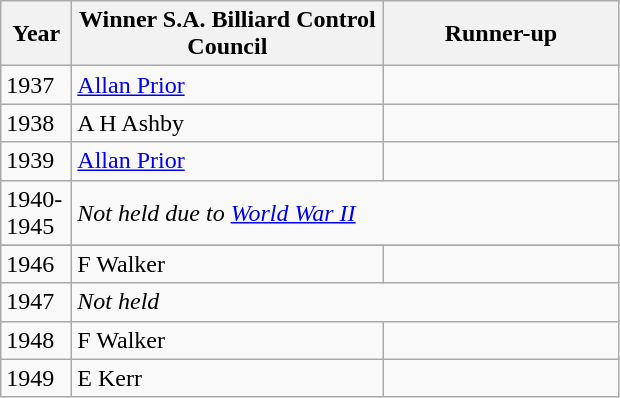<table class="wikitable">
<tr>
<th width=40>Year</th>
<th width=200>Winner S.A. Billiard Control Council</th>
<th width=150>Runner-up</th>
</tr>
<tr>
<td>1937</td>
<td><a href='#'>Allan Prior</a></td>
<td></td>
</tr>
<tr>
<td>1938</td>
<td>A H Ashby</td>
<td></td>
</tr>
<tr>
<td>1939</td>
<td><a href='#'>Allan Prior</a></td>
<td></td>
</tr>
<tr>
<td>1940-1945</td>
<td colspan=2><em>Not held due to <a href='#'>World War II</a></em></td>
</tr>
<tr>
</tr>
<tr>
<td>1946</td>
<td>F Walker</td>
<td></td>
</tr>
<tr>
<td>1947</td>
<td colspan=2><em>Not held</em></td>
</tr>
<tr>
<td>1948</td>
<td>F Walker</td>
<td></td>
</tr>
<tr>
<td>1949</td>
<td>E Kerr</td>
<td></td>
</tr>
</table>
